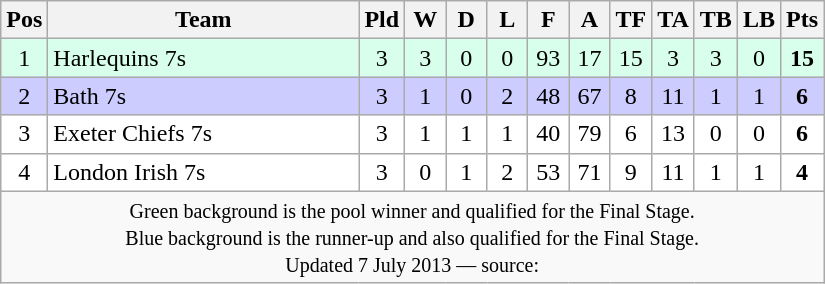<table class="wikitable" style="text-align: center;">
<tr>
<th width="20">Pos</th>
<th width="200">Team</th>
<th width="20">Pld</th>
<th width="20">W</th>
<th width="20">D</th>
<th width="20">L</th>
<th width="20">F</th>
<th width="20">A</th>
<th width="20">TF</th>
<th width="20">TA</th>
<th width="20">TB</th>
<th width="20">LB</th>
<th width="20">Pts</th>
</tr>
<tr bgcolor=#d8ffeb>
<td>1</td>
<td align=left>Harlequins 7s</td>
<td>3</td>
<td>3</td>
<td>0</td>
<td>0</td>
<td>93</td>
<td>17</td>
<td>15</td>
<td>3</td>
<td>3</td>
<td>0</td>
<td><strong>15</strong></td>
</tr>
<tr bgcolor=#ccccff>
<td>2</td>
<td align=left>Bath 7s</td>
<td>3</td>
<td>1</td>
<td>0</td>
<td>2</td>
<td>48</td>
<td>67</td>
<td>8</td>
<td>11</td>
<td>1</td>
<td>1</td>
<td><strong>6</strong></td>
</tr>
<tr bgcolor=#ffffff>
<td>3</td>
<td align=left>Exeter Chiefs 7s</td>
<td>3</td>
<td>1</td>
<td>1</td>
<td>1</td>
<td>40</td>
<td>79</td>
<td>6</td>
<td>13</td>
<td>0</td>
<td>0</td>
<td><strong>6</strong></td>
</tr>
<tr bgcolor=#ffffff>
<td>4</td>
<td align=left>London Irish 7s</td>
<td>3</td>
<td>0</td>
<td>1</td>
<td>2</td>
<td>53</td>
<td>71</td>
<td>9</td>
<td>11</td>
<td>1</td>
<td>1</td>
<td><strong>4</strong></td>
</tr>
<tr align=center>
<td colspan="13" style="border:0px"><small>Green background is the pool winner and qualified for the Final Stage.<br>Blue background is the runner-up and also qualified for the Final Stage.<br>Updated 7 July 2013 — source: </small></td>
</tr>
</table>
